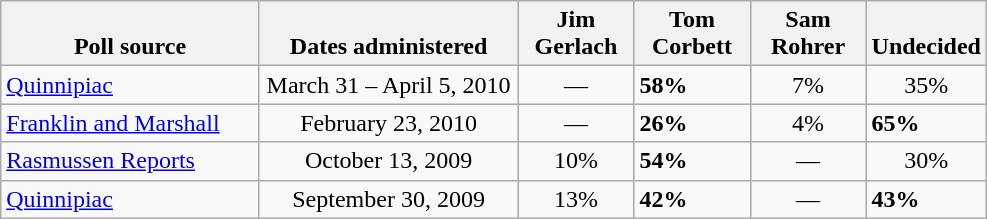<table class="wikitable">
<tr valign=bottom>
<th style="width:165px;">Poll source</th>
<th style="width:165px;">Dates administered</th>
<th style="width:70px;">Jim<br>Gerlach</th>
<th style="width:70px;">Tom<br>Corbett</th>
<th style="width:70px;">Sam<br>Rohrer</th>
<th style="width:70px;">Undecided</th>
</tr>
<tr>
<td><a href='#'>Quinnipiac</a></td>
<td align=center>March 31 – April 5, 2010</td>
<td align=center>—</td>
<td><strong>58%</strong></td>
<td align=center>7%</td>
<td align=center>35%</td>
</tr>
<tr>
<td><a href='#'>Franklin and Marshall</a></td>
<td align=center>February 23, 2010</td>
<td align=center>—</td>
<td><strong>26%</strong></td>
<td align=center>4%</td>
<td><strong>65%</strong></td>
</tr>
<tr>
<td><a href='#'>Rasmussen Reports</a></td>
<td align=center>October 13, 2009</td>
<td align=center>10%</td>
<td><strong>54%</strong></td>
<td align=center>—</td>
<td align=center>30%</td>
</tr>
<tr>
<td><a href='#'>Quinnipiac</a></td>
<td align=center>September 30, 2009</td>
<td align=center>13%</td>
<td><strong>42%</strong></td>
<td align=center>—</td>
<td><strong>43%</strong></td>
</tr>
</table>
